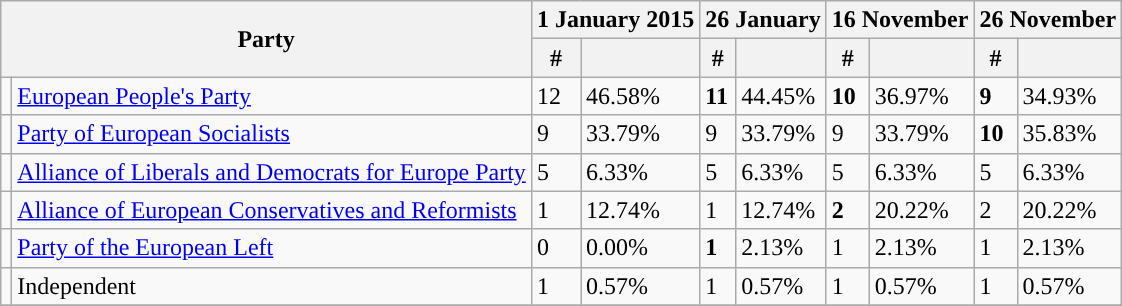<table class="wikitable">
<tr>
<th rowspan=2 colspan=2>Party</th>
<th colspan=2>1 January 2015</th>
<th colspan=2>26 January</th>
<th colspan=2>16 November</th>
<th colspan=2>26 November</th>
</tr>
<tr>
<th>#</th>
<th></th>
<th>#</th>
<th></th>
<th>#</th>
<th></th>
<th>#</th>
<th></th>
</tr>
<tr>
<td style="background-color:"></td>
<td><a href='#'>European People's Party</a></td>
<td>12</td>
<td>46.58%</td>
<td><strong>11</strong></td>
<td>44.45%</td>
<td><strong>10</strong></td>
<td>36.97%</td>
<td><strong>9</strong></td>
<td>34.93%</td>
</tr>
<tr>
<td style="background-color:"></td>
<td><a href='#'>Party of European Socialists</a></td>
<td>9</td>
<td>33.79%</td>
<td>9</td>
<td>33.79%</td>
<td>9</td>
<td>33.79%</td>
<td><strong>10</strong></td>
<td>35.83%</td>
</tr>
<tr>
<td style="background-color:"></td>
<td><a href='#'>Alliance of Liberals and Democrats for Europe Party</a></td>
<td>5</td>
<td>6.33%</td>
<td>5</td>
<td>6.33%</td>
<td>5</td>
<td>6.33%</td>
<td>5</td>
<td>6.33%</td>
</tr>
<tr>
<td style="background-color:"></td>
<td><a href='#'>Alliance of European Conservatives and Reformists</a></td>
<td>1</td>
<td>12.74%</td>
<td>1</td>
<td>12.74%</td>
<td><strong>2</strong></td>
<td>20.22%</td>
<td>2</td>
<td>20.22%</td>
</tr>
<tr>
<td style="background-color:"></td>
<td><a href='#'>Party of the European Left</a></td>
<td>0</td>
<td>0.00%</td>
<td><strong>1</strong></td>
<td>2.13%</td>
<td>1</td>
<td>2.13%</td>
<td>1</td>
<td>2.13%</td>
</tr>
<tr>
<td style="background-color:"></td>
<td>Independent</td>
<td>1</td>
<td>0.57%</td>
<td>1</td>
<td>0.57%</td>
<td>1</td>
<td>0.57%</td>
<td>1</td>
<td>0.57%</td>
</tr>
<tr>
</tr>
</table>
